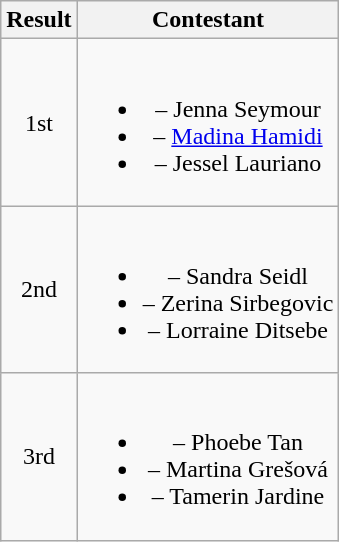<table class="wikitable" style="text-align:center;">
<tr>
<th>Result</th>
<th>Contestant</th>
</tr>
<tr>
<td>1st</td>
<td><br><ul><li> – Jenna Seymour</li><li> – <a href='#'>Madina Hamidi</a></li><li> – Jessel Lauriano</li></ul></td>
</tr>
<tr>
<td>2nd</td>
<td><br><ul><li> – Sandra Seidl</li><li> – Zerina Sirbegovic</li><li> – Lorraine Ditsebe</li></ul></td>
</tr>
<tr>
<td>3rd</td>
<td><br><ul><li> – Phoebe Tan</li><li> – Martina Grešová</li><li> – Tamerin Jardine</li></ul></td>
</tr>
</table>
